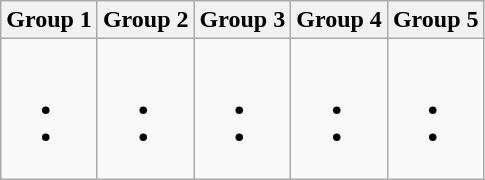<table class="wikitable" border="1">
<tr>
<th>Group 1</th>
<th>Group 2</th>
<th>Group 3</th>
<th>Group 4</th>
<th>Group 5</th>
</tr>
<tr>
<td><br><ul><li></li><li></li></ul></td>
<td><br><ul><li></li><li></li></ul></td>
<td><br><ul><li></li><li></li></ul></td>
<td><br><ul><li></li><li></li></ul></td>
<td><br><ul><li></li><li></li></ul></td>
</tr>
</table>
